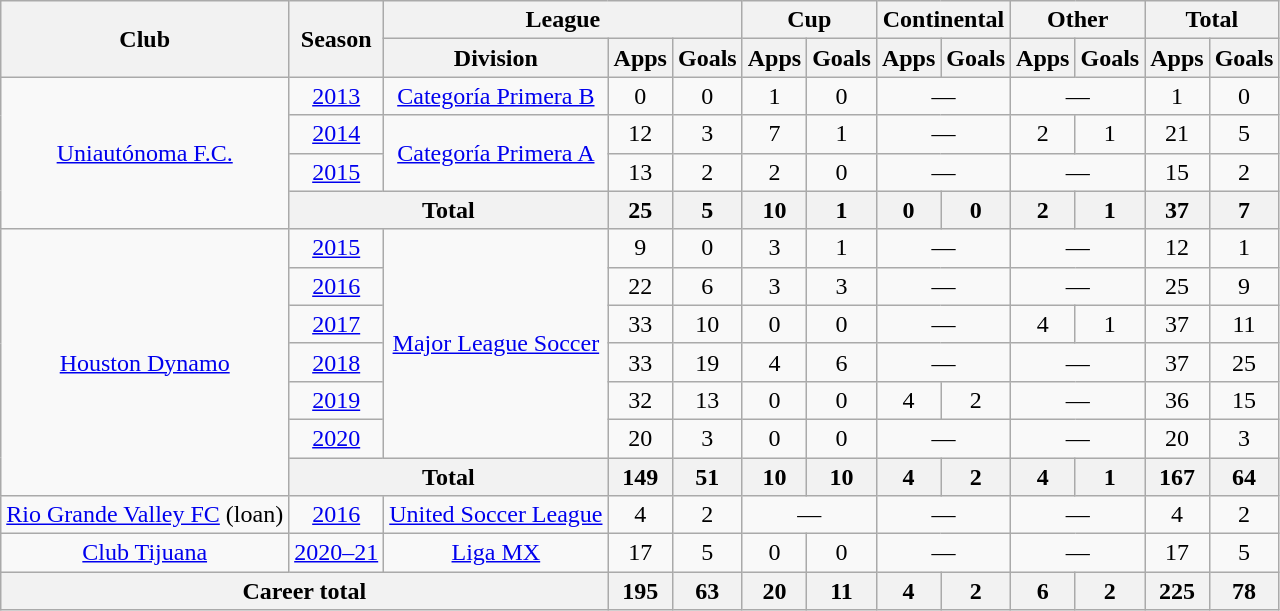<table class="wikitable" style="text-align:center">
<tr>
<th rowspan="2">Club</th>
<th rowspan="2">Season</th>
<th colspan="3">League</th>
<th colspan="2">Cup</th>
<th colspan="2">Continental</th>
<th colspan="2">Other</th>
<th colspan="2">Total</th>
</tr>
<tr>
<th>Division</th>
<th>Apps</th>
<th>Goals</th>
<th>Apps</th>
<th>Goals</th>
<th>Apps</th>
<th>Goals</th>
<th>Apps</th>
<th>Goals</th>
<th>Apps</th>
<th>Goals</th>
</tr>
<tr>
<td rowspan="4"><a href='#'>Uniautónoma F.C.</a></td>
<td><a href='#'>2013</a></td>
<td><a href='#'>Categoría Primera B</a></td>
<td>0</td>
<td>0</td>
<td>1</td>
<td>0</td>
<td colspan="2">—</td>
<td colspan="2">—</td>
<td>1</td>
<td>0</td>
</tr>
<tr>
<td><a href='#'>2014</a></td>
<td rowspan="2"><a href='#'>Categoría Primera A</a></td>
<td>12</td>
<td>3</td>
<td>7</td>
<td>1</td>
<td colspan="2">—</td>
<td>2</td>
<td>1</td>
<td>21</td>
<td>5</td>
</tr>
<tr>
<td><a href='#'>2015</a></td>
<td>13</td>
<td>2</td>
<td>2</td>
<td>0</td>
<td colspan="2">—</td>
<td colspan="2">—</td>
<td>15</td>
<td>2</td>
</tr>
<tr>
<th colspan="2">Total</th>
<th>25</th>
<th>5</th>
<th>10</th>
<th>1</th>
<th>0</th>
<th>0</th>
<th>2</th>
<th>1</th>
<th>37</th>
<th>7</th>
</tr>
<tr>
<td rowspan="7"><a href='#'>Houston Dynamo</a></td>
<td><a href='#'>2015</a></td>
<td rowspan="6"><a href='#'>Major League Soccer</a></td>
<td>9</td>
<td>0</td>
<td>3</td>
<td>1</td>
<td colspan="2">—</td>
<td colspan="2">—</td>
<td>12</td>
<td>1</td>
</tr>
<tr>
<td><a href='#'>2016</a></td>
<td>22</td>
<td>6</td>
<td>3</td>
<td>3</td>
<td colspan="2">—</td>
<td colspan="2">—</td>
<td>25</td>
<td>9</td>
</tr>
<tr>
<td><a href='#'>2017</a></td>
<td>33</td>
<td>10</td>
<td>0</td>
<td>0</td>
<td colspan="2">—</td>
<td>4</td>
<td>1</td>
<td>37</td>
<td>11</td>
</tr>
<tr>
<td><a href='#'>2018</a></td>
<td>33</td>
<td>19</td>
<td>4</td>
<td>6</td>
<td colspan="2">—</td>
<td colspan="2">—</td>
<td>37</td>
<td>25</td>
</tr>
<tr>
<td><a href='#'>2019</a></td>
<td>32</td>
<td>13</td>
<td>0</td>
<td>0</td>
<td>4</td>
<td>2</td>
<td colspan="2">—</td>
<td>36</td>
<td>15</td>
</tr>
<tr>
<td><a href='#'>2020</a></td>
<td>20</td>
<td>3</td>
<td>0</td>
<td>0</td>
<td colspan="2">—</td>
<td colspan="2">—</td>
<td>20</td>
<td>3</td>
</tr>
<tr>
<th colspan="2">Total</th>
<th>149</th>
<th>51</th>
<th>10</th>
<th>10</th>
<th>4</th>
<th>2</th>
<th>4</th>
<th>1</th>
<th>167</th>
<th>64</th>
</tr>
<tr>
<td><a href='#'>Rio Grande Valley FC</a> (loan)</td>
<td><a href='#'>2016</a></td>
<td><a href='#'>United Soccer League</a></td>
<td>4</td>
<td>2</td>
<td colspan="2">—</td>
<td colspan="2">—</td>
<td colspan="2">—</td>
<td>4</td>
<td>2</td>
</tr>
<tr>
<td><a href='#'>Club Tijuana</a></td>
<td><a href='#'>2020–21</a></td>
<td><a href='#'>Liga MX</a></td>
<td>17</td>
<td>5</td>
<td>0</td>
<td>0</td>
<td colspan="2">—</td>
<td colspan="2">—</td>
<td>17</td>
<td>5</td>
</tr>
<tr>
<th colspan="3">Career total</th>
<th>195</th>
<th>63</th>
<th>20</th>
<th>11</th>
<th>4</th>
<th>2</th>
<th>6</th>
<th>2</th>
<th>225</th>
<th>78</th>
</tr>
</table>
